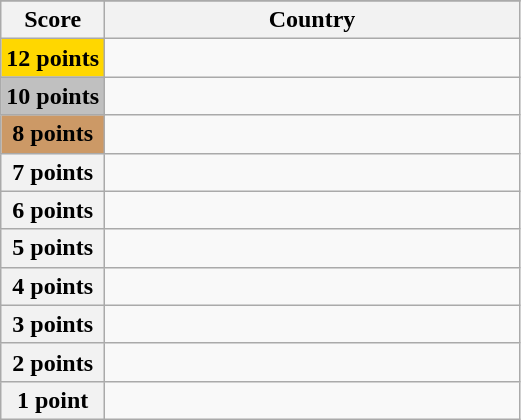<table class="wikitable">
<tr>
</tr>
<tr>
<th scope="col" width="20%">Score</th>
<th scope="col">Country</th>
</tr>
<tr>
<th scope="row" style="background:gold">12 points</th>
<td></td>
</tr>
<tr>
<th scope="row" style="background:silver">10 points</th>
<td></td>
</tr>
<tr>
<th scope="row" style="background:#CC9966">8 points</th>
<td></td>
</tr>
<tr>
<th scope="row">7 points</th>
<td></td>
</tr>
<tr>
<th scope="row">6 points</th>
<td></td>
</tr>
<tr>
<th scope="row">5 points</th>
<td></td>
</tr>
<tr>
<th scope="row">4 points</th>
<td></td>
</tr>
<tr>
<th scope="row">3 points</th>
<td></td>
</tr>
<tr>
<th scope="row">2 points</th>
<td></td>
</tr>
<tr>
<th scope="row">1 point</th>
<td></td>
</tr>
</table>
